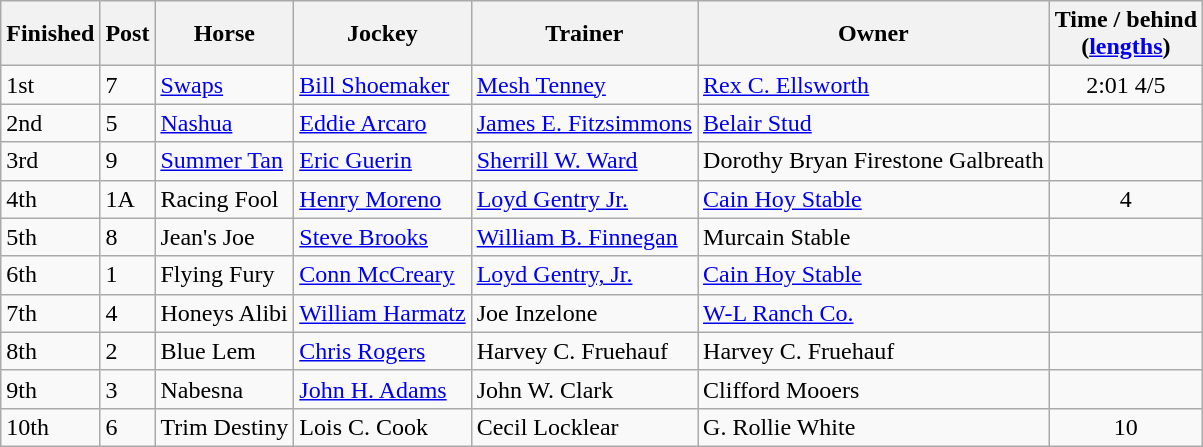<table class="wikitable">
<tr>
<th>Finished</th>
<th>Post</th>
<th>Horse</th>
<th>Jockey</th>
<th>Trainer</th>
<th>Owner</th>
<th>Time / behind <span><br>(<a href='#'>lengths</a>)</span></th>
</tr>
<tr>
<td>1st</td>
<td>7</td>
<td><a href='#'>Swaps</a></td>
<td><a href='#'>Bill Shoemaker</a></td>
<td><a href='#'>Mesh Tenney</a></td>
<td><a href='#'>Rex C. Ellsworth</a></td>
<td align=center>2:01 4/5</td>
</tr>
<tr>
<td>2nd</td>
<td>5</td>
<td><a href='#'>Nashua</a></td>
<td><a href='#'>Eddie Arcaro</a></td>
<td><a href='#'>James E. Fitzsimmons</a></td>
<td><a href='#'>Belair Stud</a></td>
<td align=center></td>
</tr>
<tr>
<td>3rd</td>
<td>9</td>
<td><a href='#'>Summer Tan</a></td>
<td><a href='#'>Eric Guerin</a></td>
<td><a href='#'>Sherrill W. Ward</a></td>
<td>Dorothy Bryan Firestone Galbreath</td>
<td align=center></td>
</tr>
<tr>
<td>4th</td>
<td>1A</td>
<td>Racing Fool</td>
<td><a href='#'>Henry Moreno</a></td>
<td><a href='#'>Loyd Gentry Jr.</a></td>
<td><a href='#'>Cain Hoy Stable</a></td>
<td align=center>4</td>
</tr>
<tr>
<td>5th</td>
<td>8</td>
<td>Jean's Joe</td>
<td><a href='#'>Steve Brooks</a></td>
<td><a href='#'>William B. Finnegan</a></td>
<td>Murcain Stable</td>
<td align=center></td>
</tr>
<tr>
<td>6th</td>
<td>1</td>
<td>Flying Fury</td>
<td><a href='#'>Conn McCreary</a></td>
<td><a href='#'>Loyd Gentry, Jr.</a></td>
<td><a href='#'>Cain Hoy Stable</a></td>
<td align=center></td>
</tr>
<tr>
<td>7th</td>
<td>4</td>
<td>Honeys Alibi</td>
<td><a href='#'>William Harmatz</a></td>
<td>Joe Inzelone</td>
<td><a href='#'>W-L Ranch Co.</a></td>
<td align=center></td>
</tr>
<tr>
<td>8th</td>
<td>2</td>
<td>Blue Lem</td>
<td><a href='#'>Chris Rogers</a></td>
<td>Harvey C. Fruehauf</td>
<td>Harvey C. Fruehauf</td>
<td align=center></td>
</tr>
<tr>
<td>9th</td>
<td>3</td>
<td>Nabesna</td>
<td><a href='#'>John H. Adams</a></td>
<td>John W. Clark</td>
<td>Clifford Mooers</td>
<td align=center></td>
</tr>
<tr>
<td>10th</td>
<td>6</td>
<td>Trim Destiny</td>
<td>Lois C. Cook</td>
<td>Cecil Locklear</td>
<td>G. Rollie White</td>
<td align=center>10</td>
</tr>
</table>
